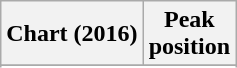<table class="wikitable sortable plainrowheaders" style="text-align:center">
<tr>
<th scope="col">Chart (2016)</th>
<th scope="col">Peak<br> position</th>
</tr>
<tr>
</tr>
<tr>
</tr>
<tr>
</tr>
<tr>
</tr>
<tr>
</tr>
<tr>
</tr>
<tr>
</tr>
<tr>
</tr>
<tr>
</tr>
<tr>
</tr>
<tr>
</tr>
<tr>
</tr>
<tr>
</tr>
<tr>
</tr>
<tr>
</tr>
<tr>
</tr>
<tr>
</tr>
<tr>
</tr>
<tr>
</tr>
<tr>
</tr>
<tr>
</tr>
<tr>
</tr>
<tr>
</tr>
<tr>
</tr>
<tr>
</tr>
<tr>
</tr>
<tr>
</tr>
<tr>
</tr>
</table>
